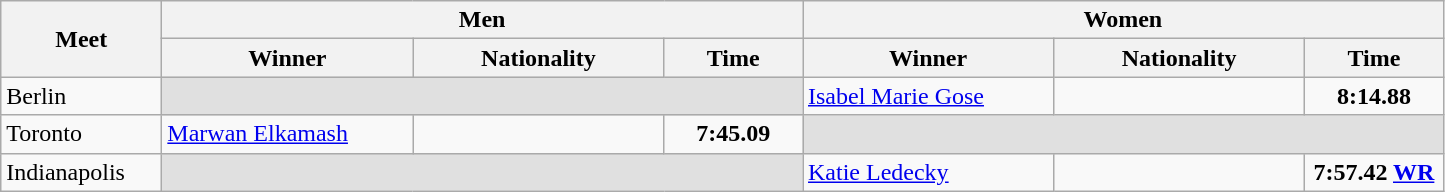<table class="wikitable">
<tr>
<th width=100 rowspan=2>Meet</th>
<th colspan=3>Men</th>
<th colspan=3>Women</th>
</tr>
<tr>
<th width=160>Winner</th>
<th width=160>Nationality</th>
<th width=85>Time</th>
<th width=160>Winner</th>
<th width=160>Nationality</th>
<th width=85>Time</th>
</tr>
<tr>
<td>Berlin</td>
<td colspan=3 bgcolor=e0e0e0></td>
<td><a href='#'>Isabel Marie Gose</a></td>
<td></td>
<td align=center><strong>8:14.88</strong></td>
</tr>
<tr>
<td>Toronto</td>
<td><a href='#'>Marwan Elkamash</a></td>
<td></td>
<td align=center><strong>7:45.09</strong></td>
<td colspan=3 bgcolor=e0e0e0></td>
</tr>
<tr>
<td>Indianapolis</td>
<td colspan=3 bgcolor=e0e0e0></td>
<td><a href='#'>Katie Ledecky</a></td>
<td></td>
<td align=center><strong>7:57.42 <a href='#'>WR</a></strong></td>
</tr>
</table>
